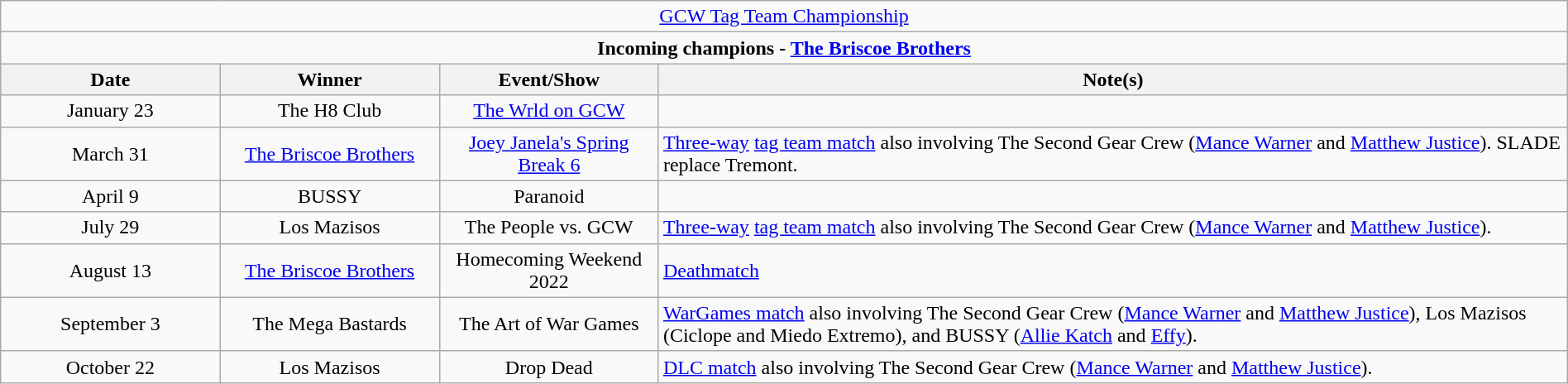<table class="wikitable" style="text-align:center; width:100%;">
<tr>
<td colspan="4" style="text-align: center;"><a href='#'>GCW Tag Team Championship</a></td>
</tr>
<tr>
<td colspan="4" style="text-align: center;"><strong>Incoming champions - <a href='#'>The Briscoe Brothers</a> </strong></td>
</tr>
<tr>
<th width=14%>Date</th>
<th width=14%>Winner</th>
<th width=14%>Event/Show</th>
<th width=58%>Note(s)</th>
</tr>
<tr>
<td>January 23</td>
<td>The H8 Club<br></td>
<td><a href='#'>The Wrld on GCW</a></td>
<td></td>
</tr>
<tr>
<td>March 31</td>
<td><a href='#'>The Briscoe Brothers</a><br></td>
<td><a href='#'>Joey Janela's Spring Break 6</a><br></td>
<td align=left><a href='#'>Three-way</a> <a href='#'>tag team match</a> also involving The Second Gear Crew (<a href='#'>Mance Warner</a> and <a href='#'>Matthew Justice</a>). SLADE replace Tremont.</td>
</tr>
<tr>
<td>April 9</td>
<td>BUSSY<br></td>
<td>Paranoid</td>
<td></td>
</tr>
<tr>
<td>July 29</td>
<td>Los Mazisos<br></td>
<td>The People vs. GCW</td>
<td align=left><a href='#'>Three-way</a> <a href='#'>tag team match</a> also involving The Second Gear Crew (<a href='#'>Mance Warner</a> and <a href='#'>Matthew Justice</a>).</td>
</tr>
<tr>
<td>August 13</td>
<td><a href='#'>The Briscoe Brothers</a><br></td>
<td>Homecoming Weekend 2022<br></td>
<td align=left><a href='#'>Deathmatch</a></td>
</tr>
<tr>
<td>September 3</td>
<td>The Mega Bastards<br></td>
<td>The Art of War Games</td>
<td align=left><a href='#'>WarGames match</a> also involving The Second Gear Crew (<a href='#'>Mance Warner</a> and <a href='#'>Matthew Justice</a>), Los Mazisos (Ciclope and Miedo Extremo), and BUSSY (<a href='#'>Allie Katch</a> and <a href='#'>Effy</a>).</td>
</tr>
<tr>
<td>October 22</td>
<td>Los Mazisos<br></td>
<td>Drop Dead</td>
<td align=left><a href='#'>DLC match</a> also involving The Second Gear Crew (<a href='#'>Mance Warner</a> and <a href='#'>Matthew Justice</a>).</td>
</tr>
</table>
